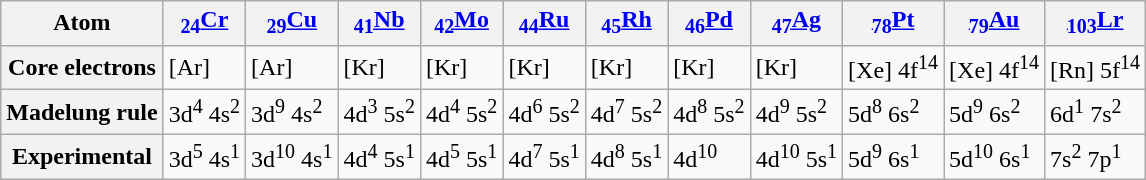<table class="wikitable">
<tr>
<th>Atom</th>
<th><a href='#'><sub>24</sub>Cr</a></th>
<th><a href='#'><sub>29</sub>Cu</a></th>
<th><a href='#'><sub>41</sub>Nb</a></th>
<th><a href='#'><sub>42</sub>Mo</a></th>
<th><a href='#'><sub>44</sub>Ru</a></th>
<th><a href='#'><sub>45</sub>Rh</a></th>
<th><a href='#'><sub>46</sub>Pd</a></th>
<th><a href='#'><sub>47</sub>Ag</a></th>
<th><a href='#'><sub>78</sub>Pt</a></th>
<th><a href='#'><sub>79</sub>Au</a></th>
<th><a href='#'><sub>103</sub>Lr</a></th>
</tr>
<tr>
<th>Core electrons</th>
<td>[Ar]</td>
<td>[Ar]</td>
<td>[Kr]</td>
<td>[Kr]</td>
<td>[Kr]</td>
<td>[Kr]</td>
<td>[Kr]</td>
<td>[Kr]</td>
<td>[Xe] 4f<sup>14</sup></td>
<td>[Xe] 4f<sup>14</sup></td>
<td>[Rn] 5f<sup>14</sup></td>
</tr>
<tr>
<th>Madelung rule</th>
<td>3d<sup>4</sup> 4s<sup>2</sup></td>
<td>3d<sup>9</sup> 4s<sup>2</sup></td>
<td>4d<sup>3</sup> 5s<sup>2</sup></td>
<td>4d<sup>4</sup> 5s<sup>2</sup></td>
<td>4d<sup>6</sup> 5s<sup>2</sup></td>
<td>4d<sup>7</sup> 5s<sup>2</sup></td>
<td>4d<sup>8</sup> 5s<sup>2</sup></td>
<td>4d<sup>9</sup> 5s<sup>2</sup></td>
<td>5d<sup>8</sup> 6s<sup>2</sup></td>
<td>5d<sup>9</sup> 6s<sup>2</sup></td>
<td>6d<sup>1</sup> 7s<sup>2</sup></td>
</tr>
<tr>
<th>Experimental</th>
<td>3d<sup>5</sup> 4s<sup>1</sup></td>
<td>3d<sup>10</sup> 4s<sup>1</sup></td>
<td>4d<sup>4</sup> 5s<sup>1</sup></td>
<td>4d<sup>5</sup> 5s<sup>1</sup></td>
<td>4d<sup>7</sup> 5s<sup>1</sup></td>
<td>4d<sup>8</sup> 5s<sup>1</sup></td>
<td>4d<sup>10</sup></td>
<td>4d<sup>10</sup> 5s<sup>1</sup></td>
<td>5d<sup>9</sup> 6s<sup>1</sup></td>
<td>5d<sup>10</sup> 6s<sup>1</sup></td>
<td>7s<sup>2</sup> 7p<sup>1</sup></td>
</tr>
</table>
